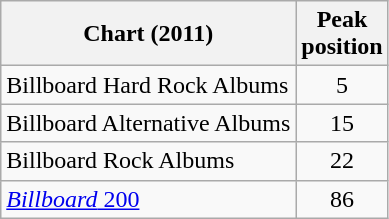<table class="wikitable">
<tr>
<th>Chart (2011)</th>
<th>Peak<br>position</th>
</tr>
<tr>
<td>Billboard Hard Rock Albums</td>
<td style="text-align:center;">5</td>
</tr>
<tr>
<td>Billboard Alternative Albums</td>
<td style="text-align:center;">15</td>
</tr>
<tr>
<td>Billboard Rock Albums</td>
<td style="text-align:center;">22</td>
</tr>
<tr>
<td><a href='#'><em>Billboard</em> 200</a></td>
<td style="text-align:center;">86</td>
</tr>
</table>
